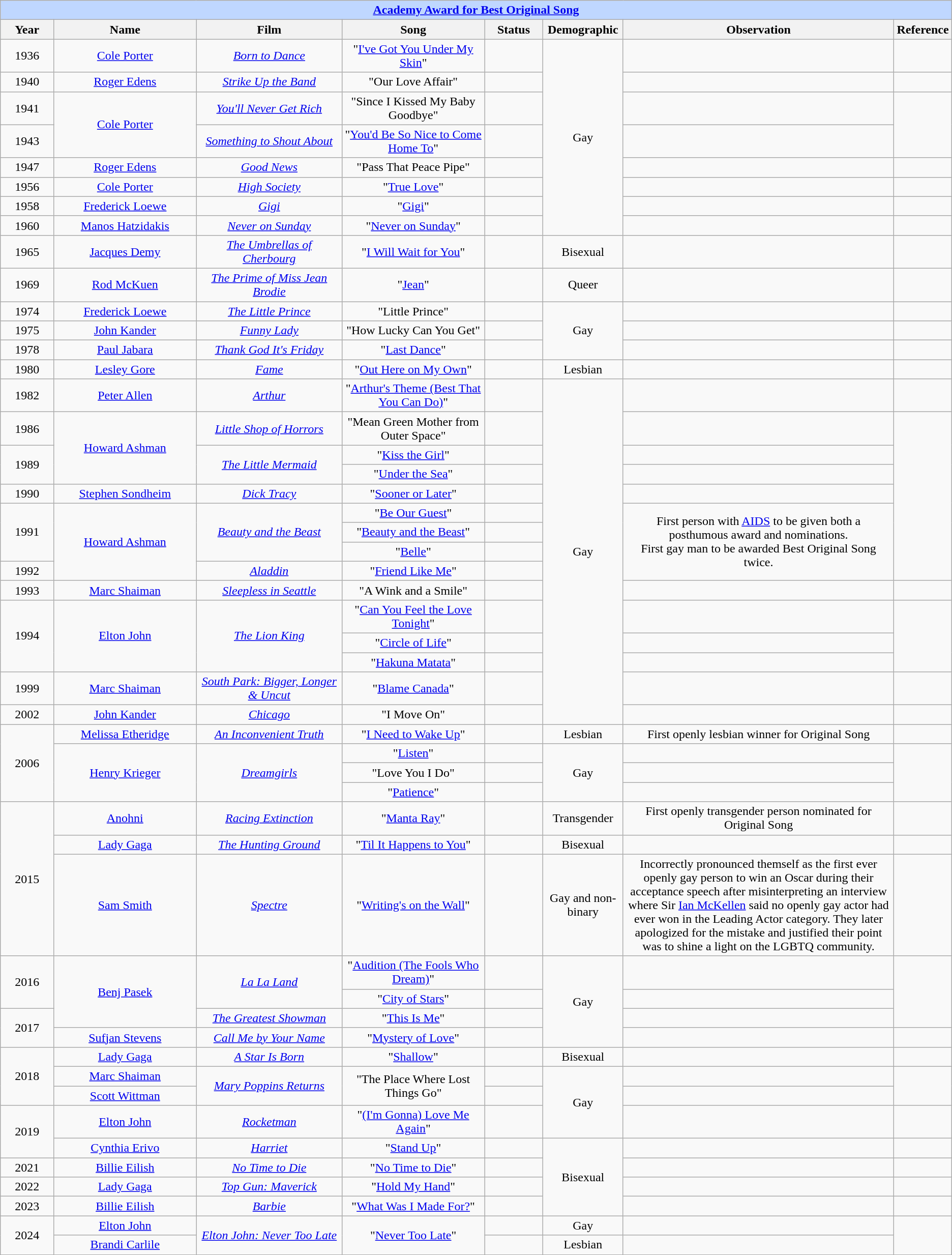<table class="wikitable" style="text-align: center">
<tr style="background:#bfd7ff;">
<td colspan="8" style="text-align:center;"><strong><a href='#'>Academy Award for Best Original Song</a></strong></td>
</tr>
<tr style="background:#ebf5ff;">
<th style="width:075px;">Year</th>
<th style="width:225px;">Name</th>
<th style="width:225px;">Film</th>
<th style="width:225px;">Song</th>
<th style="width:080px;">Status</th>
<th style="width:100px;">Demographic</th>
<th style="width:450px;">Observation</th>
<th width="50">Reference</th>
</tr>
<tr>
<td>1936</td>
<td><a href='#'>Cole Porter</a></td>
<td><em><a href='#'>Born to Dance</a></em></td>
<td>"<a href='#'>I've Got You Under My Skin</a>"</td>
<td></td>
<td rowspan="8">Gay</td>
<td></td>
<td></td>
</tr>
<tr>
<td>1940</td>
<td><a href='#'>Roger Edens</a></td>
<td><em><a href='#'>Strike Up the Band</a></em></td>
<td>"Our Love Affair"</td>
<td></td>
<td></td>
<td></td>
</tr>
<tr>
<td>1941</td>
<td rowspan=2><a href='#'>Cole Porter</a></td>
<td><em><a href='#'>You'll Never Get Rich</a></em></td>
<td>"Since I Kissed My Baby Goodbye"</td>
<td></td>
<td></td>
<td rowspan=2></td>
</tr>
<tr>
<td>1943</td>
<td><em><a href='#'>Something to Shout About</a></em></td>
<td>"<a href='#'>You'd Be So Nice to Come Home To</a>"</td>
<td></td>
<td></td>
</tr>
<tr>
<td>1947</td>
<td><a href='#'>Roger Edens</a></td>
<td><em><a href='#'>Good News</a></em></td>
<td>"Pass That Peace Pipe"</td>
<td></td>
<td></td>
<td></td>
</tr>
<tr>
<td>1956</td>
<td><a href='#'>Cole Porter</a></td>
<td><em><a href='#'>High Society</a></em></td>
<td>"<a href='#'>True Love</a>"</td>
<td></td>
<td></td>
<td></td>
</tr>
<tr>
<td>1958</td>
<td><a href='#'>Frederick Loewe</a></td>
<td><em><a href='#'>Gigi</a></em></td>
<td>"<a href='#'>Gigi</a>"</td>
<td></td>
<td></td>
<td></td>
</tr>
<tr>
<td>1960</td>
<td><a href='#'>Manos Hatzidakis</a></td>
<td><em><a href='#'>Never on Sunday</a></em></td>
<td>"<a href='#'>Never on Sunday</a>"</td>
<td></td>
<td></td>
<td></td>
</tr>
<tr>
<td>1965</td>
<td><a href='#'>Jacques Demy</a></td>
<td><em><a href='#'>The Umbrellas of Cherbourg</a></em></td>
<td>"<a href='#'>I Will Wait for You</a>"</td>
<td></td>
<td>Bisexual</td>
<td></td>
<td></td>
</tr>
<tr>
<td>1969</td>
<td><a href='#'>Rod McKuen</a></td>
<td><em><a href='#'>The Prime of Miss Jean Brodie</a></em></td>
<td>"<a href='#'>Jean</a>"</td>
<td></td>
<td>Queer</td>
<td></td>
<td></td>
</tr>
<tr>
<td>1974</td>
<td><a href='#'>Frederick Loewe</a></td>
<td><em><a href='#'>The Little Prince</a></em></td>
<td>"Little Prince"</td>
<td></td>
<td rowspan="3">Gay</td>
<td></td>
<td></td>
</tr>
<tr>
<td>1975</td>
<td><a href='#'>John Kander</a></td>
<td><em><a href='#'>Funny Lady</a></em></td>
<td>"How Lucky Can You Get"</td>
<td></td>
<td></td>
<td></td>
</tr>
<tr>
<td>1978</td>
<td><a href='#'>Paul Jabara</a></td>
<td><em><a href='#'>Thank God It's Friday</a></em></td>
<td>"<a href='#'>Last Dance</a>"</td>
<td></td>
<td></td>
<td></td>
</tr>
<tr>
<td>1980</td>
<td><a href='#'>Lesley Gore</a></td>
<td><em><a href='#'>Fame</a></em></td>
<td>"<a href='#'>Out Here on My Own</a>"</td>
<td></td>
<td>Lesbian</td>
<td></td>
<td></td>
</tr>
<tr>
<td>1982</td>
<td><a href='#'>Peter Allen</a></td>
<td><em><a href='#'>Arthur</a></em></td>
<td>"<a href='#'>Arthur's Theme (Best That You Can Do)</a>"</td>
<td></td>
<td rowspan="15">Gay</td>
<td></td>
<td></td>
</tr>
<tr>
<td>1986</td>
<td rowspan=3><a href='#'>Howard Ashman</a></td>
<td><em><a href='#'>Little Shop of Horrors</a></em></td>
<td>"Mean Green Mother from Outer Space"</td>
<td></td>
<td></td>
<td rowspan=8></td>
</tr>
<tr>
<td rowspan=2>1989</td>
<td rowspan=2><em><a href='#'>The Little Mermaid</a></em></td>
<td>"<a href='#'>Kiss the Girl</a>"</td>
<td></td>
<td></td>
</tr>
<tr>
<td>"<a href='#'>Under the Sea</a>"</td>
<td></td>
<td></td>
</tr>
<tr>
<td>1990</td>
<td><a href='#'>Stephen Sondheim</a></td>
<td><em><a href='#'>Dick Tracy</a></em></td>
<td>"<a href='#'>Sooner or Later</a>"</td>
<td></td>
<td></td>
</tr>
<tr>
<td rowspan=3>1991</td>
<td rowspan=4><a href='#'>Howard Ashman</a></td>
<td rowspan=3><em><a href='#'>Beauty and the Beast</a></em></td>
<td>"<a href='#'>Be Our Guest</a>"</td>
<td></td>
<td rowspan="4">First person with <a href='#'>AIDS</a> to be given both a posthumous award and nominations.<br>First gay man to be awarded Best Original Song twice.</td>
</tr>
<tr>
<td>"<a href='#'>Beauty and the Beast</a>"</td>
<td></td>
</tr>
<tr>
<td>"<a href='#'>Belle</a>"</td>
<td></td>
</tr>
<tr>
<td>1992</td>
<td><em><a href='#'>Aladdin</a></em></td>
<td>"<a href='#'>Friend Like Me</a>"</td>
<td></td>
</tr>
<tr>
<td>1993</td>
<td><a href='#'>Marc Shaiman</a></td>
<td><em><a href='#'>Sleepless in Seattle</a></em></td>
<td>"A Wink and a Smile"</td>
<td></td>
<td></td>
<td></td>
</tr>
<tr>
<td rowspan=3>1994</td>
<td rowspan=3><a href='#'>Elton John</a></td>
<td rowspan=3><em><a href='#'>The Lion King</a></em></td>
<td>"<a href='#'>Can You Feel the Love Tonight</a>"</td>
<td></td>
<td></td>
<td rowspan=3></td>
</tr>
<tr>
<td>"<a href='#'>Circle of Life</a>"</td>
<td></td>
<td></td>
</tr>
<tr>
<td>"<a href='#'>Hakuna Matata</a>"</td>
<td></td>
<td></td>
</tr>
<tr>
<td>1999</td>
<td><a href='#'>Marc Shaiman</a></td>
<td><em><a href='#'>South Park: Bigger, Longer & Uncut</a></em></td>
<td>"<a href='#'>Blame Canada</a>"</td>
<td></td>
<td></td>
<td></td>
</tr>
<tr>
<td>2002</td>
<td><a href='#'>John Kander</a></td>
<td><em><a href='#'>Chicago</a></em></td>
<td>"I Move On"</td>
<td></td>
<td></td>
<td></td>
</tr>
<tr>
<td rowspan="4">2006</td>
<td><a href='#'>Melissa Etheridge</a></td>
<td><em><a href='#'>An Inconvenient Truth</a></em></td>
<td>"<a href='#'>I Need to Wake Up</a>"</td>
<td></td>
<td>Lesbian</td>
<td>First openly lesbian winner for Original Song</td>
<td></td>
</tr>
<tr>
<td rowspan="3"><a href='#'>Henry Krieger</a></td>
<td rowspan="3"><em><a href='#'>Dreamgirls</a></em></td>
<td>"<a href='#'>Listen</a>"</td>
<td></td>
<td rowspan="3">Gay</td>
<td></td>
<td rowspan="3"></td>
</tr>
<tr>
<td>"Love You I Do"</td>
<td></td>
<td></td>
</tr>
<tr>
<td>"<a href='#'>Patience</a>"</td>
<td></td>
<td></td>
</tr>
<tr>
<td rowspan=3>2015</td>
<td><a href='#'>Anohni</a></td>
<td><em><a href='#'>Racing Extinction</a></em></td>
<td>"<a href='#'>Manta Ray</a>"</td>
<td></td>
<td>Transgender</td>
<td>First openly transgender person nominated for Original Song</td>
<td></td>
</tr>
<tr>
<td><a href='#'>Lady Gaga</a></td>
<td><em><a href='#'>The Hunting Ground</a></em></td>
<td>"<a href='#'>Til It Happens to You</a>"</td>
<td></td>
<td>Bisexual</td>
<td></td>
<td></td>
</tr>
<tr>
<td><a href='#'>Sam Smith</a></td>
<td><em><a href='#'>Spectre</a></em></td>
<td>"<a href='#'>Writing's on the Wall</a>"</td>
<td></td>
<td>Gay and non-binary</td>
<td>Incorrectly pronounced themself as the first ever openly gay person to win an Oscar during their acceptance speech after misinterpreting an interview where Sir <a href='#'>Ian McKellen</a> said no openly gay actor had ever won in the Leading Actor category. They later apologized for the mistake and justified their point was to shine a light on the LGBTQ community.</td>
<td></td>
</tr>
<tr>
<td rowspan=2>2016</td>
<td rowspan=3><a href='#'>Benj Pasek</a></td>
<td rowspan=2><em><a href='#'>La La Land</a></em></td>
<td>"<a href='#'>Audition (The Fools Who Dream)</a>"</td>
<td></td>
<td rowspan="4">Gay</td>
<td></td>
<td rowspan=3></td>
</tr>
<tr>
<td>"<a href='#'>City of Stars</a>"</td>
<td></td>
<td></td>
</tr>
<tr>
<td rowspan=2>2017</td>
<td><em><a href='#'>The Greatest Showman</a></em></td>
<td>"<a href='#'>This Is Me</a>"</td>
<td></td>
<td></td>
</tr>
<tr>
<td><a href='#'>Sufjan Stevens</a></td>
<td><em><a href='#'>Call Me by Your Name</a></em></td>
<td>"<a href='#'>Mystery of Love</a>"</td>
<td></td>
<td></td>
<td></td>
</tr>
<tr>
<td rowspan=3>2018</td>
<td><a href='#'>Lady Gaga</a></td>
<td><em><a href='#'>A Star Is Born</a></em></td>
<td>"<a href='#'>Shallow</a>"</td>
<td></td>
<td>Bisexual</td>
<td></td>
<td></td>
</tr>
<tr>
<td><a href='#'>Marc Shaiman</a></td>
<td rowspan=2><em><a href='#'>Mary Poppins Returns</a></em></td>
<td rowspan=2>"The Place Where Lost Things Go"</td>
<td></td>
<td rowspan=3>Gay</td>
<td></td>
<td rowspan=2></td>
</tr>
<tr>
<td><a href='#'>Scott Wittman</a></td>
<td></td>
<td></td>
</tr>
<tr>
<td rowspan=2>2019</td>
<td><a href='#'>Elton John</a></td>
<td><em><a href='#'>Rocketman</a></em></td>
<td>"<a href='#'>(I'm Gonna) Love Me Again</a>"</td>
<td></td>
<td></td>
<td></td>
</tr>
<tr>
<td><a href='#'>Cynthia Erivo</a></td>
<td><em><a href='#'>Harriet</a></em></td>
<td>"<a href='#'>Stand Up</a>"</td>
<td></td>
<td rowspan=4>Bisexual</td>
<td></td>
<td></td>
</tr>
<tr>
<td>2021</td>
<td><a href='#'>Billie Eilish</a></td>
<td><em><a href='#'>No Time to Die</a></em></td>
<td>"<a href='#'>No Time to Die</a>"</td>
<td></td>
<td></td>
<td></td>
</tr>
<tr>
<td>2022</td>
<td><a href='#'>Lady Gaga</a></td>
<td><em><a href='#'>Top Gun: Maverick</a></em></td>
<td>"<a href='#'>Hold My Hand</a>"</td>
<td></td>
<td></td>
<td></td>
</tr>
<tr>
<td>2023</td>
<td><a href='#'>Billie Eilish</a></td>
<td><em><a href='#'>Barbie</a></em></td>
<td>"<a href='#'>What Was I Made For?</a>"</td>
<td></td>
<td></td>
<td></td>
</tr>
<tr>
<td rowspan=2>2024</td>
<td><a href='#'>Elton John</a></td>
<td rowspan=2><em><a href='#'>Elton John: Never Too Late</a></em></td>
<td rowspan=2>"<a href='#'>Never Too Late</a>"</td>
<td></td>
<td>Gay</td>
<td></td>
<td rowspan=2></td>
</tr>
<tr>
<td><a href='#'>Brandi Carlile</a></td>
<td></td>
<td>Lesbian</td>
<td></td>
</tr>
</table>
